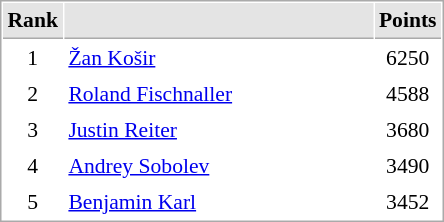<table cellspacing="1" cellpadding="3" style="border:1px solid #aaa; font-size:90%;">
<tr style="background:#e4e4e4;">
<th style="border-bottom:1px solid #aaa; width:10px;">Rank</th>
<th style="border-bottom:1px solid #aaa; width:200px;"></th>
<th style="border-bottom:1px solid #aaa; width:20px;">Points</th>
</tr>
<tr>
<td align=center>1</td>
<td> <a href='#'>Žan Košir</a></td>
<td align=center>6250</td>
</tr>
<tr>
<td align=center>2</td>
<td> <a href='#'>Roland Fischnaller</a></td>
<td align=center>4588</td>
</tr>
<tr>
<td align=center>3</td>
<td> <a href='#'>Justin Reiter</a></td>
<td align=center>3680</td>
</tr>
<tr>
<td align=center>4</td>
<td> <a href='#'>Andrey Sobolev</a></td>
<td align=center>3490</td>
</tr>
<tr>
<td align=center>5</td>
<td> <a href='#'>Benjamin Karl</a></td>
<td align=center>3452</td>
</tr>
</table>
